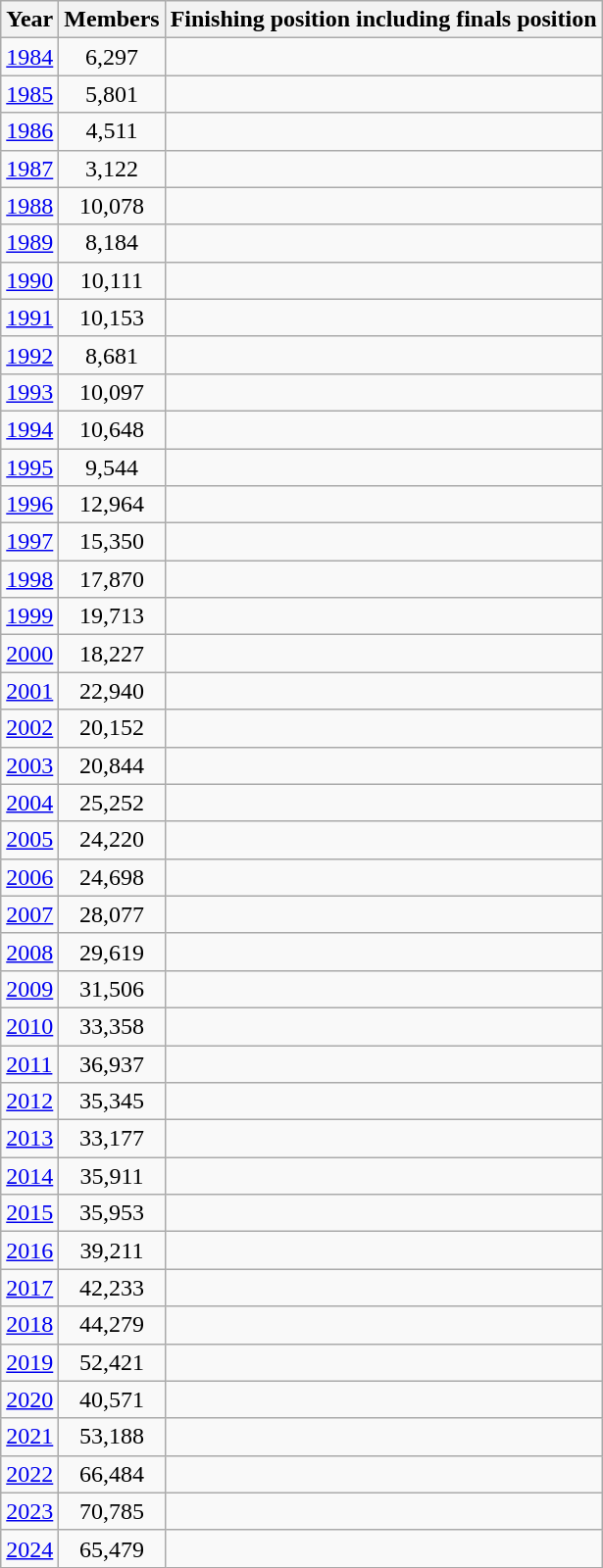<table class="wikitable sortable" style="text-align:center">
<tr>
<th>Year</th>
<th>Members</th>
<th>Finishing position including finals position</th>
</tr>
<tr>
<td align=left><a href='#'>1984</a></td>
<td>6,297</td>
<td></td>
</tr>
<tr>
<td align=left><a href='#'>1985</a></td>
<td>5,801</td>
<td></td>
</tr>
<tr>
<td align=left><a href='#'>1986</a></td>
<td>4,511</td>
<td></td>
</tr>
<tr>
<td align=left><a href='#'>1987</a></td>
<td>3,122</td>
<td></td>
</tr>
<tr>
<td align=left><a href='#'>1988</a></td>
<td>10,078</td>
<td></td>
</tr>
<tr>
<td align=left><a href='#'>1989</a></td>
<td>8,184</td>
<td></td>
</tr>
<tr>
<td align=left><a href='#'>1990</a></td>
<td>10,111</td>
<td></td>
</tr>
<tr>
<td align=left><a href='#'>1991</a></td>
<td>10,153</td>
<td></td>
</tr>
<tr>
<td align=left><a href='#'>1992</a></td>
<td>8,681</td>
<td></td>
</tr>
<tr>
<td align=left><a href='#'>1993</a></td>
<td>10,097</td>
<td></td>
</tr>
<tr>
<td align=left><a href='#'>1994</a></td>
<td>10,648</td>
<td></td>
</tr>
<tr>
<td align=left><a href='#'>1995</a></td>
<td>9,544</td>
<td></td>
</tr>
<tr>
<td align=left><a href='#'>1996</a></td>
<td>12,964</td>
<td></td>
</tr>
<tr>
<td align=left><a href='#'>1997</a></td>
<td>15,350</td>
<td></td>
</tr>
<tr>
<td align=left><a href='#'>1998</a></td>
<td>17,870</td>
<td></td>
</tr>
<tr>
<td align=left><a href='#'>1999</a></td>
<td>19,713</td>
<td></td>
</tr>
<tr>
<td align=left><a href='#'>2000</a></td>
<td>18,227</td>
<td></td>
</tr>
<tr>
<td align=left><a href='#'>2001</a></td>
<td>22,940</td>
<td></td>
</tr>
<tr>
<td align=left><a href='#'>2002</a></td>
<td>20,152</td>
<td></td>
</tr>
<tr>
<td align=left><a href='#'>2003</a></td>
<td>20,844</td>
<td></td>
</tr>
<tr>
<td align=left><a href='#'>2004</a></td>
<td>25,252</td>
<td></td>
</tr>
<tr>
<td align=left><a href='#'>2005</a></td>
<td>24,220</td>
<td></td>
</tr>
<tr>
<td align=left><a href='#'>2006</a></td>
<td>24,698</td>
<td></td>
</tr>
<tr>
<td align=left><a href='#'>2007</a></td>
<td>28,077</td>
<td></td>
</tr>
<tr>
<td align=left><a href='#'>2008</a></td>
<td>29,619</td>
<td></td>
</tr>
<tr>
<td align=left><a href='#'>2009</a></td>
<td>31,506</td>
<td></td>
</tr>
<tr>
<td align=left><a href='#'>2010</a></td>
<td>33,358</td>
<td></td>
</tr>
<tr>
<td align=left><a href='#'>2011</a></td>
<td>36,937</td>
<td></td>
</tr>
<tr>
<td align=left><a href='#'>2012</a></td>
<td>35,345</td>
<td></td>
</tr>
<tr>
<td align=left><a href='#'>2013</a></td>
<td>33,177</td>
<td></td>
</tr>
<tr>
<td align=left><a href='#'>2014</a></td>
<td>35,911</td>
<td></td>
</tr>
<tr>
<td align=left><a href='#'>2015</a></td>
<td>35,953</td>
<td></td>
</tr>
<tr>
<td align=left><a href='#'>2016</a></td>
<td>39,211</td>
<td></td>
</tr>
<tr>
<td align=left><a href='#'>2017</a></td>
<td>42,233</td>
<td></td>
</tr>
<tr>
<td align=left><a href='#'>2018</a></td>
<td>44,279</td>
<td></td>
</tr>
<tr>
<td align=left><a href='#'>2019</a></td>
<td>52,421</td>
<td></td>
</tr>
<tr>
<td align=left><a href='#'>2020</a></td>
<td>40,571</td>
<td></td>
</tr>
<tr>
<td align=left><a href='#'>2021</a></td>
<td>53,188</td>
<td></td>
</tr>
<tr>
<td align=left><a href='#'>2022</a></td>
<td>66,484</td>
<td></td>
</tr>
<tr>
<td align=left><a href='#'>2023</a></td>
<td>70,785</td>
<td></td>
</tr>
<tr>
<td align=left><a href='#'>2024</a></td>
<td>65,479</td>
<td></td>
</tr>
</table>
